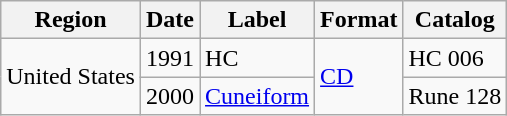<table class="wikitable">
<tr>
<th>Region</th>
<th>Date</th>
<th>Label</th>
<th>Format</th>
<th>Catalog</th>
</tr>
<tr>
<td rowspan="2">United States</td>
<td>1991</td>
<td>HC</td>
<td rowspan="2"><a href='#'>CD</a></td>
<td>HC 006</td>
</tr>
<tr>
<td>2000</td>
<td><a href='#'>Cuneiform</a></td>
<td>Rune 128</td>
</tr>
</table>
